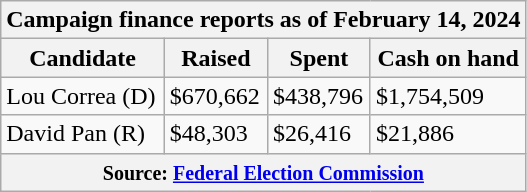<table class="wikitable sortable">
<tr>
<th colspan=4>Campaign finance reports as of February 14, 2024</th>
</tr>
<tr style="text-align:center;">
<th>Candidate</th>
<th>Raised</th>
<th>Spent</th>
<th>Cash on hand</th>
</tr>
<tr>
<td>Lou Correa (D)</td>
<td>$670,662</td>
<td>$438,796</td>
<td>$1,754,509</td>
</tr>
<tr>
<td>David Pan (R)</td>
<td>$48,303</td>
<td>$26,416</td>
<td>$21,886</td>
</tr>
<tr>
<th colspan="4"><small>Source: <a href='#'>Federal Election Commission</a></small></th>
</tr>
</table>
